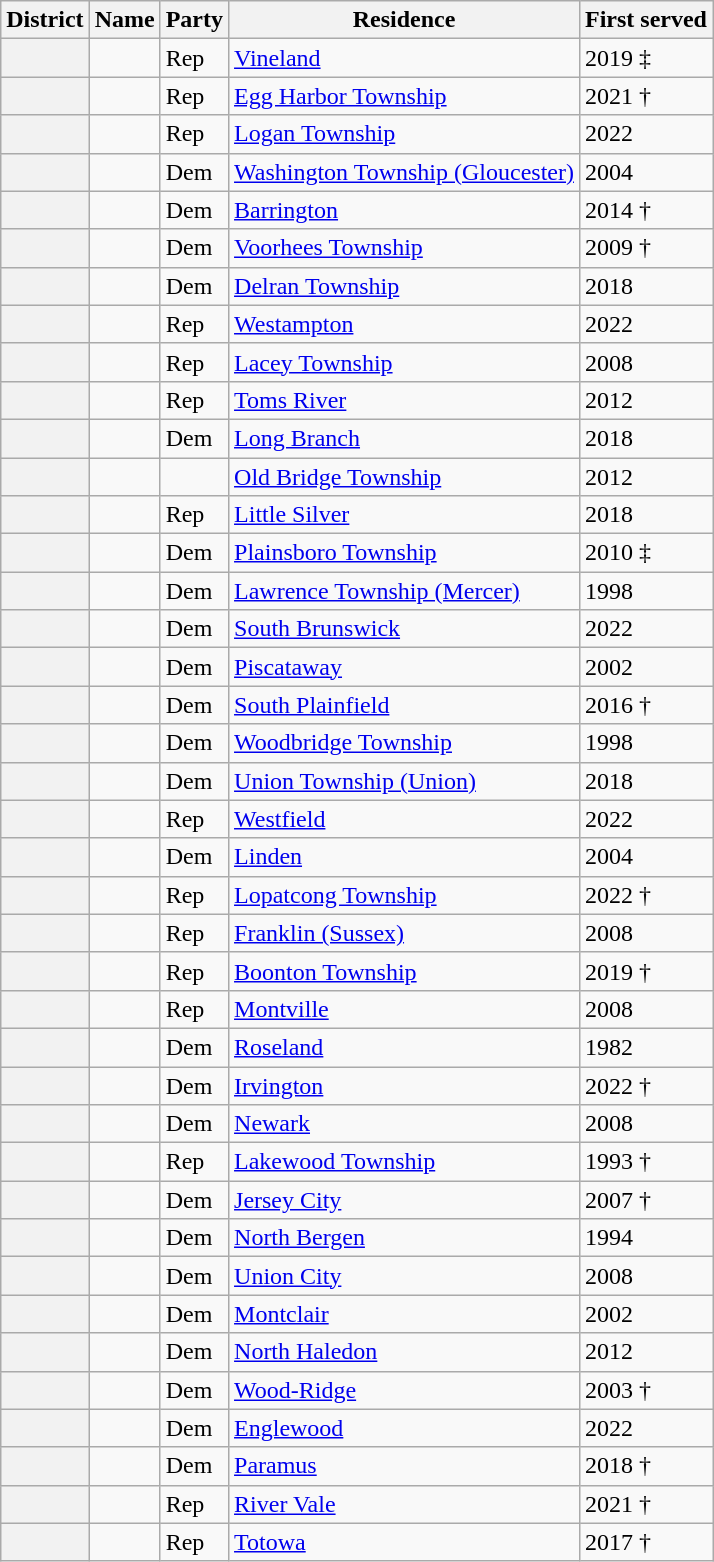<table class="wikitable sortable">
<tr>
<th>District</th>
<th>Name</th>
<th>Party</th>
<th>Residence</th>
<th>First served</th>
</tr>
<tr>
<th></th>
<td></td>
<td>Rep</td>
<td><a href='#'>Vineland</a></td>
<td>2019 ‡</td>
</tr>
<tr>
<th></th>
<td></td>
<td>Rep</td>
<td><a href='#'>Egg Harbor Township</a></td>
<td>2021 †</td>
</tr>
<tr>
<th></th>
<td></td>
<td>Rep</td>
<td><a href='#'>Logan Township</a></td>
<td>2022</td>
</tr>
<tr>
<th></th>
<td></td>
<td>Dem</td>
<td><a href='#'>Washington Township (Gloucester)</a></td>
<td>2004</td>
</tr>
<tr>
<th></th>
<td></td>
<td>Dem</td>
<td><a href='#'>Barrington</a></td>
<td>2014 †</td>
</tr>
<tr>
<th></th>
<td></td>
<td>Dem</td>
<td><a href='#'>Voorhees Township</a></td>
<td>2009 †</td>
</tr>
<tr>
<th></th>
<td></td>
<td>Dem</td>
<td><a href='#'>Delran Township</a></td>
<td>2018</td>
</tr>
<tr>
<th></th>
<td></td>
<td>Rep</td>
<td><a href='#'>Westampton</a></td>
<td>2022</td>
</tr>
<tr>
<th></th>
<td></td>
<td>Rep</td>
<td><a href='#'>Lacey Township</a></td>
<td>2008</td>
</tr>
<tr>
<th></th>
<td></td>
<td>Rep</td>
<td><a href='#'>Toms River</a></td>
<td>2012</td>
</tr>
<tr>
<th></th>
<td></td>
<td>Dem</td>
<td><a href='#'>Long Branch</a></td>
<td>2018</td>
</tr>
<tr>
<th></th>
<td></td>
<td></td>
<td><a href='#'>Old Bridge Township</a></td>
<td>2012</td>
</tr>
<tr>
<th></th>
<td></td>
<td>Rep</td>
<td><a href='#'>Little Silver</a></td>
<td>2018</td>
</tr>
<tr>
<th></th>
<td></td>
<td>Dem</td>
<td><a href='#'>Plainsboro Township</a></td>
<td>2010 ‡</td>
</tr>
<tr>
<th></th>
<td></td>
<td>Dem</td>
<td><a href='#'>Lawrence Township (Mercer)</a></td>
<td>1998</td>
</tr>
<tr>
<th></th>
<td></td>
<td>Dem</td>
<td><a href='#'>South Brunswick</a></td>
<td>2022</td>
</tr>
<tr>
<th></th>
<td></td>
<td>Dem</td>
<td><a href='#'>Piscataway</a></td>
<td>2002</td>
</tr>
<tr>
<th></th>
<td></td>
<td>Dem</td>
<td><a href='#'>South Plainfield</a></td>
<td>2016 †</td>
</tr>
<tr>
<th></th>
<td></td>
<td>Dem</td>
<td><a href='#'>Woodbridge Township</a></td>
<td>1998</td>
</tr>
<tr>
<th></th>
<td></td>
<td>Dem</td>
<td><a href='#'>Union Township (Union)</a></td>
<td>2018</td>
</tr>
<tr>
<th></th>
<td></td>
<td>Rep</td>
<td><a href='#'>Westfield</a></td>
<td>2022</td>
</tr>
<tr>
<th></th>
<td></td>
<td>Dem</td>
<td><a href='#'>Linden</a></td>
<td>2004</td>
</tr>
<tr>
<th></th>
<td></td>
<td>Rep</td>
<td><a href='#'>Lopatcong Township</a></td>
<td>2022 †</td>
</tr>
<tr>
<th></th>
<td></td>
<td>Rep</td>
<td><a href='#'>Franklin (Sussex)</a></td>
<td>2008</td>
</tr>
<tr>
<th></th>
<td></td>
<td>Rep</td>
<td><a href='#'>Boonton Township</a></td>
<td>2019 †</td>
</tr>
<tr>
<th></th>
<td></td>
<td>Rep</td>
<td><a href='#'>Montville</a></td>
<td>2008</td>
</tr>
<tr>
<th></th>
<td></td>
<td>Dem</td>
<td><a href='#'>Roseland</a></td>
<td>1982</td>
</tr>
<tr>
<th></th>
<td></td>
<td>Dem</td>
<td><a href='#'>Irvington</a></td>
<td>2022 †</td>
</tr>
<tr>
<th></th>
<td></td>
<td>Dem</td>
<td><a href='#'>Newark</a></td>
<td>2008</td>
</tr>
<tr>
<th></th>
<td></td>
<td>Rep</td>
<td><a href='#'>Lakewood Township</a></td>
<td>1993 †</td>
</tr>
<tr>
<th></th>
<td></td>
<td>Dem</td>
<td><a href='#'>Jersey City</a></td>
<td>2007 †</td>
</tr>
<tr>
<th></th>
<td></td>
<td>Dem</td>
<td><a href='#'>North Bergen</a></td>
<td>1994</td>
</tr>
<tr>
<th></th>
<td></td>
<td>Dem</td>
<td><a href='#'>Union City</a></td>
<td>2008</td>
</tr>
<tr>
<th></th>
<td></td>
<td>Dem</td>
<td><a href='#'>Montclair</a></td>
<td>2002</td>
</tr>
<tr>
<th></th>
<td></td>
<td>Dem</td>
<td><a href='#'>North Haledon</a></td>
<td>2012</td>
</tr>
<tr>
<th></th>
<td></td>
<td>Dem</td>
<td><a href='#'>Wood-Ridge</a></td>
<td>2003 †</td>
</tr>
<tr>
<th></th>
<td></td>
<td>Dem</td>
<td><a href='#'>Englewood</a></td>
<td>2022</td>
</tr>
<tr>
<th></th>
<td></td>
<td>Dem</td>
<td><a href='#'>Paramus</a></td>
<td>2018 †</td>
</tr>
<tr>
<th></th>
<td></td>
<td>Rep</td>
<td><a href='#'>River Vale</a></td>
<td>2021 †</td>
</tr>
<tr>
<th></th>
<td></td>
<td>Rep</td>
<td><a href='#'>Totowa</a></td>
<td>2017 †</td>
</tr>
</table>
